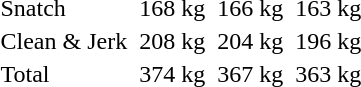<table>
<tr>
<td>Snatch</td>
<td></td>
<td>168 kg</td>
<td></td>
<td>166 kg</td>
<td></td>
<td>163 kg</td>
</tr>
<tr>
<td>Clean & Jerk</td>
<td></td>
<td>208 kg</td>
<td></td>
<td>204 kg</td>
<td></td>
<td>196 kg</td>
</tr>
<tr>
<td>Total</td>
<td></td>
<td>374 kg</td>
<td></td>
<td>367 kg</td>
<td></td>
<td>363 kg</td>
</tr>
</table>
